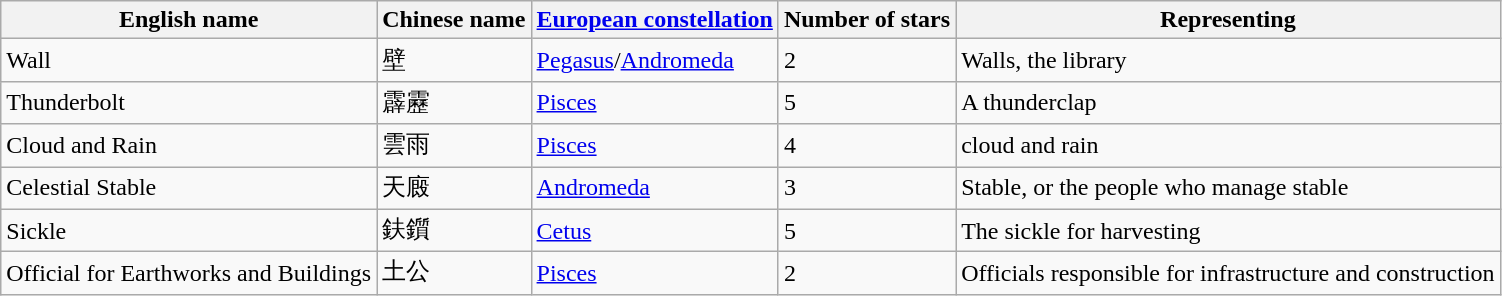<table class="wikitable">
<tr>
<th>English name</th>
<th>Chinese name</th>
<th><a href='#'>European constellation</a></th>
<th>Number of stars</th>
<th>Representing</th>
</tr>
<tr>
<td>Wall</td>
<td>壁</td>
<td><a href='#'>Pegasus</a>/<a href='#'>Andromeda</a></td>
<td>2</td>
<td>Walls, the library</td>
</tr>
<tr>
<td>Thunderbolt</td>
<td>霹靂</td>
<td><a href='#'>Pisces</a></td>
<td>5</td>
<td>A thunderclap</td>
</tr>
<tr>
<td>Cloud and Rain</td>
<td>雲雨</td>
<td><a href='#'>Pisces</a></td>
<td>4</td>
<td>cloud and rain</td>
</tr>
<tr>
<td>Celestial Stable</td>
<td>天廄</td>
<td><a href='#'>Andromeda</a></td>
<td>3</td>
<td>Stable, or the people who manage stable</td>
</tr>
<tr>
<td>Sickle</td>
<td>鈇鑕</td>
<td><a href='#'>Cetus</a></td>
<td>5</td>
<td>The sickle for harvesting</td>
</tr>
<tr>
<td>Official for Earthworks and Buildings</td>
<td>土公</td>
<td><a href='#'>Pisces</a></td>
<td>2</td>
<td>Officials responsible for infrastructure and construction</td>
</tr>
</table>
